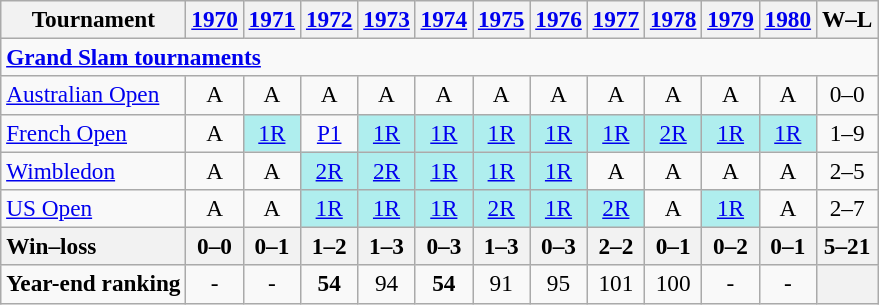<table class=wikitable style=text-align:center;font-size:97%>
<tr>
<th>Tournament</th>
<th><a href='#'>1970</a></th>
<th><a href='#'>1971</a></th>
<th><a href='#'>1972</a></th>
<th><a href='#'>1973</a></th>
<th><a href='#'>1974</a></th>
<th><a href='#'>1975</a></th>
<th><a href='#'>1976</a></th>
<th><a href='#'>1977</a></th>
<th><a href='#'>1978</a></th>
<th><a href='#'>1979</a></th>
<th><a href='#'>1980</a></th>
<th>W–L</th>
</tr>
<tr>
<td colspan=13 align=left><strong><a href='#'>Grand Slam tournaments</a></strong></td>
</tr>
<tr>
<td align=left><a href='#'>Australian Open</a></td>
<td>A</td>
<td>A</td>
<td>A</td>
<td>A</td>
<td>A</td>
<td>A</td>
<td>A</td>
<td>A</td>
<td>A</td>
<td>A</td>
<td>A</td>
<td>0–0</td>
</tr>
<tr>
<td align=left><a href='#'>French Open</a></td>
<td>A</td>
<td style="background:#afeeee;"><a href='#'>1R</a></td>
<td><a href='#'>P1</a></td>
<td style="background:#afeeee;"><a href='#'>1R</a></td>
<td style="background:#afeeee;"><a href='#'>1R</a></td>
<td style="background:#afeeee;"><a href='#'>1R</a></td>
<td style="background:#afeeee;"><a href='#'>1R</a></td>
<td style="background:#afeeee;"><a href='#'>1R</a></td>
<td style="background:#afeeee;"><a href='#'>2R</a></td>
<td style="background:#afeeee;"><a href='#'>1R</a></td>
<td style="background:#afeeee;"><a href='#'>1R</a></td>
<td>1–9</td>
</tr>
<tr>
<td align=left><a href='#'>Wimbledon</a></td>
<td>A</td>
<td>A</td>
<td style="background:#afeeee;"><a href='#'>2R</a></td>
<td style="background:#afeeee;"><a href='#'>2R</a></td>
<td style="background:#afeeee;"><a href='#'>1R</a></td>
<td style="background:#afeeee;"><a href='#'>1R</a></td>
<td style="background:#afeeee;"><a href='#'>1R</a></td>
<td>A</td>
<td>A</td>
<td>A</td>
<td>A</td>
<td>2–5</td>
</tr>
<tr>
<td align=left><a href='#'>US Open</a></td>
<td>A</td>
<td>A</td>
<td style="background:#afeeee;"><a href='#'>1R</a></td>
<td style="background:#afeeee;"><a href='#'>1R</a></td>
<td style="background:#afeeee;"><a href='#'>1R</a></td>
<td style="background:#afeeee;"><a href='#'>2R</a></td>
<td style="background:#afeeee;"><a href='#'>1R</a></td>
<td style="background:#afeeee;"><a href='#'>2R</a></td>
<td>A</td>
<td style="background:#afeeee;"><a href='#'>1R</a></td>
<td>A</td>
<td>2–7</td>
</tr>
<tr>
<th style=text-align:left>Win–loss</th>
<th>0–0</th>
<th>0–1</th>
<th>1–2</th>
<th>1–3</th>
<th>0–3</th>
<th>1–3</th>
<th>0–3</th>
<th>2–2</th>
<th>0–1</th>
<th>0–2</th>
<th>0–1</th>
<th>5–21</th>
</tr>
<tr>
<td align=left><strong>Year-end ranking</strong></td>
<td>-</td>
<td>-</td>
<td><strong>54</strong></td>
<td>94</td>
<td><strong>54</strong></td>
<td>91</td>
<td>95</td>
<td>101</td>
<td>100</td>
<td>-</td>
<td>-</td>
<th></th>
</tr>
</table>
